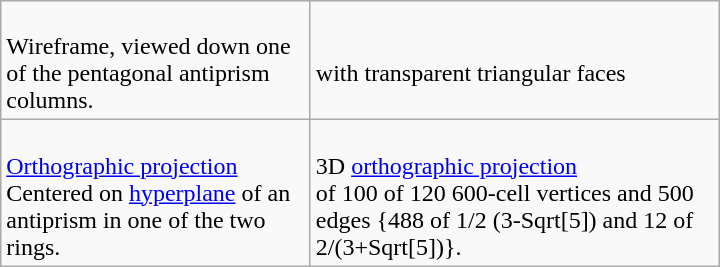<table class="wikitable" width=480>
<tr>
<td><br>Wireframe, viewed down one of the pentagonal antiprism columns.</td>
<td><br>with transparent triangular faces</td>
</tr>
<tr>
<td><br><a href='#'>Orthographic projection</a><br>Centered on <a href='#'>hyperplane</a> of an antiprism in one of the two rings.</td>
<td><br>3D <a href='#'>orthographic projection</a><br>of 100 of 120 600-cell vertices and 500 edges {488 of 1/2 (3-Sqrt[5]) and 12 of 2/(3+Sqrt[5])}.</td>
</tr>
</table>
